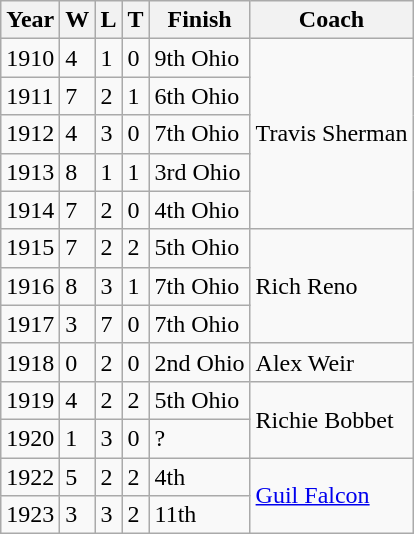<table class="wikitable">
<tr>
<th>Year</th>
<th>W</th>
<th>L</th>
<th>T</th>
<th>Finish</th>
<th>Coach</th>
</tr>
<tr>
<td>1910</td>
<td>4</td>
<td>1</td>
<td>0</td>
<td>9th Ohio</td>
<td rowspan=5>Travis Sherman</td>
</tr>
<tr>
<td>1911</td>
<td>7</td>
<td>2</td>
<td>1</td>
<td>6th Ohio</td>
</tr>
<tr>
<td>1912</td>
<td>4</td>
<td>3</td>
<td>0</td>
<td>7th Ohio</td>
</tr>
<tr>
<td>1913</td>
<td>8</td>
<td>1</td>
<td>1</td>
<td>3rd Ohio</td>
</tr>
<tr>
<td>1914</td>
<td>7</td>
<td>2</td>
<td>0</td>
<td>4th Ohio</td>
</tr>
<tr>
<td>1915</td>
<td>7</td>
<td>2</td>
<td>2</td>
<td>5th Ohio</td>
<td rowspan=3>Rich Reno</td>
</tr>
<tr>
<td>1916</td>
<td>8</td>
<td>3</td>
<td>1</td>
<td>7th Ohio</td>
</tr>
<tr>
<td>1917</td>
<td>3</td>
<td>7</td>
<td>0</td>
<td>7th Ohio</td>
</tr>
<tr>
<td>1918</td>
<td>0</td>
<td>2</td>
<td>0</td>
<td>2nd Ohio</td>
<td>Alex Weir</td>
</tr>
<tr>
<td>1919</td>
<td>4</td>
<td>2</td>
<td>2</td>
<td>5th Ohio</td>
<td rowspan=2>Richie Bobbet</td>
</tr>
<tr>
<td>1920</td>
<td>1</td>
<td>3</td>
<td>0</td>
<td>?</td>
</tr>
<tr>
<td>1922</td>
<td>5</td>
<td>2</td>
<td>2</td>
<td>4th</td>
<td rowspan=2><a href='#'>Guil Falcon</a></td>
</tr>
<tr>
<td>1923</td>
<td>3</td>
<td>3</td>
<td>2</td>
<td>11th</td>
</tr>
</table>
